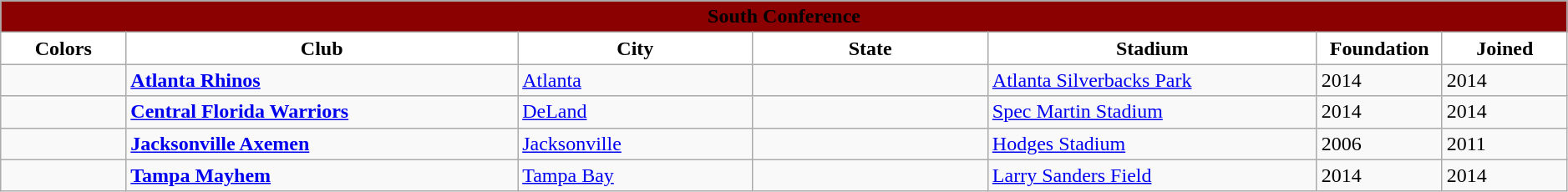<table class="wikitable" style="width: 99%">
<tr>
</tr>
<tr>
<td bgcolor=darkred align="center" colspan="7"><strong><span>South Conference</span></strong></td>
</tr>
<tr>
<th style="background:white; width:8%">Colors</th>
<th style="background:white; width:25%">Club</th>
<th style="background:white; width:15%">City</th>
<th style="background:white; width:15%">State</th>
<th style="background:white; width:21%">Stadium</th>
<th style="background:white; width:8%">Foundation</th>
<th style="background:white; width:8%">Joined</th>
</tr>
<tr>
<td></td>
<td><strong><a href='#'>Atlanta Rhinos</a></strong></td>
<td><a href='#'>Atlanta</a></td>
<td></td>
<td><a href='#'>Atlanta Silverbacks Park</a></td>
<td>2014</td>
<td>2014</td>
</tr>
<tr>
<td></td>
<td><strong><a href='#'>Central Florida Warriors</a></strong></td>
<td><a href='#'>DeLand</a></td>
<td></td>
<td><a href='#'>Spec Martin Stadium</a></td>
<td>2014</td>
<td>2014</td>
</tr>
<tr>
<td></td>
<td><strong><a href='#'>Jacksonville Axemen</a></strong></td>
<td><a href='#'>Jacksonville</a></td>
<td></td>
<td><a href='#'>Hodges Stadium</a></td>
<td>2006</td>
<td>2011</td>
</tr>
<tr>
<td></td>
<td><strong><a href='#'>Tampa Mayhem</a></strong></td>
<td><a href='#'>Tampa Bay</a></td>
<td></td>
<td><a href='#'>Larry Sanders Field</a></td>
<td>2014</td>
<td>2014</td>
</tr>
</table>
